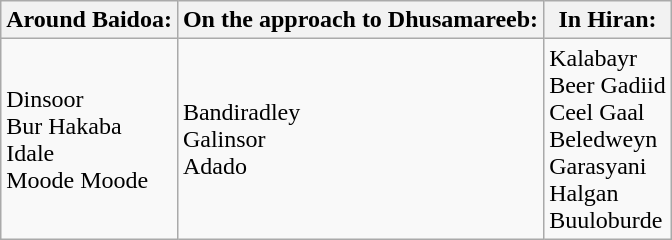<table class="wikitable">
<tr>
<th>Around Baidoa:</th>
<th>On the approach to Dhusamareeb:</th>
<th>In Hiran:</th>
</tr>
<tr>
<td>Dinsoor<br>Bur Hakaba<br>Idale<br>Moode Moode</td>
<td>Bandiradley<br>Galinsor<br>Adado</td>
<td>Kalabayr<br>Beer Gadiid<br>Ceel Gaal<br>Beledweyn<br>Garasyani<br>Halgan<br>Buuloburde</td>
</tr>
</table>
